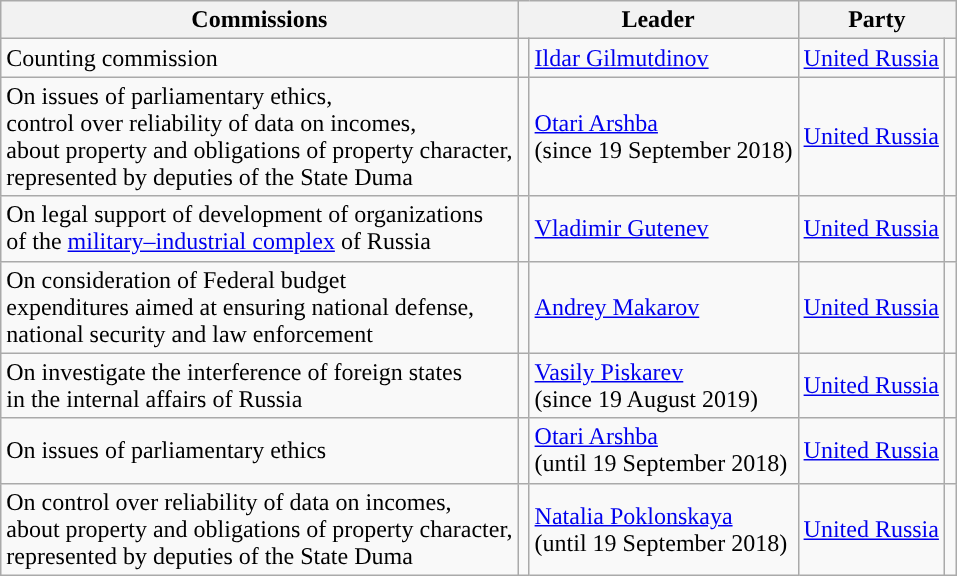<table class="wikitable">
<tr>
<th>Commissions</th>
<th colspan=2>Leader</th>
<th colspan=2>Party</th>
</tr>
<tr>
<td>Counting commission</td>
<td style="background-color:"></td>
<td><a href='#'>Ildar Gilmutdinov</a></td>
<td><a href='#'>United Russia</a></td>
<td style="background-color:"></td>
</tr>
<tr>
<td>On issues of parliamentary ethics,<br>control over reliability of data on incomes,<br>about property and obligations of property character,<br>represented by deputies of the State Duma</td>
<td style="background-color:"></td>
<td><a href='#'>Otari Arshba</a><br>(since 19 September 2018)</td>
<td><a href='#'>United Russia</a></td>
<td style="background-color:"></td>
</tr>
<tr>
<td>On legal support of development of organizations<br>of the <a href='#'>military–industrial complex</a> of Russia</td>
<td style="background-color:"></td>
<td><a href='#'>Vladimir Gutenev</a></td>
<td><a href='#'>United Russia</a></td>
<td style="background-color:"></td>
</tr>
<tr>
<td>On consideration of Federal budget<br>expenditures aimed at ensuring national defense,<br>national security and law enforcement</td>
<td style="background-color:"></td>
<td><a href='#'>Andrey Makarov</a></td>
<td><a href='#'>United Russia</a></td>
<td style="background-color:"></td>
</tr>
<tr>
<td>On investigate the interference of foreign states<br>in the internal affairs of Russia</td>
<td style="background-color:"></td>
<td><a href='#'>Vasily Piskarev</a><br>(since 19 August 2019)</td>
<td><a href='#'>United Russia</a></td>
<td style="background-color:"></td>
</tr>
<tr>
<td>On issues of parliamentary ethics</td>
<td style="background-color:"></td>
<td><a href='#'>Otari Arshba</a><br>(until 19 September 2018)</td>
<td><a href='#'>United Russia</a></td>
<td style="background-color:"></td>
</tr>
<tr>
<td>On control over reliability of data on incomes,<br>about property and obligations of property character,<br>represented by deputies of the State Duma</td>
<td style="background-color:"></td>
<td><a href='#'>Natalia Poklonskaya</a><br>(until 19 September 2018)</td>
<td><a href='#'>United Russia</a></td>
<td style="background-color:"></td>
</tr>
</table>
